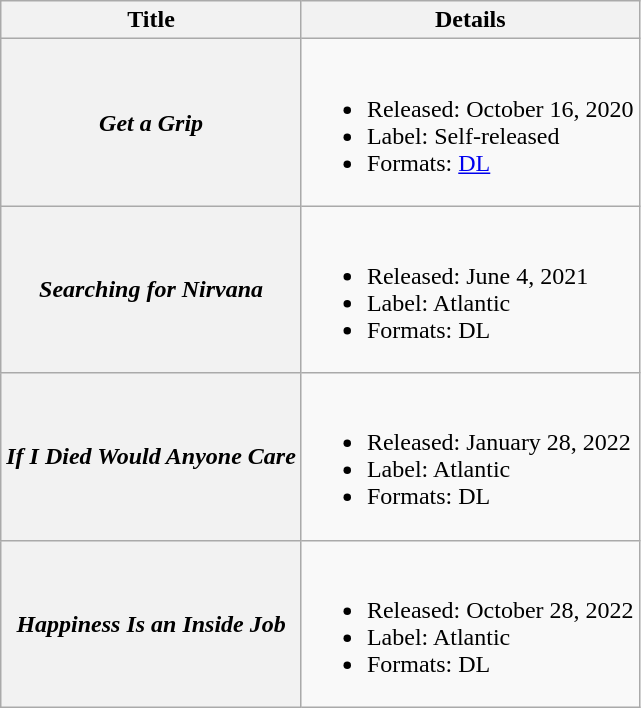<table class="wikitable plainrowheaders">
<tr>
<th scope="col">Title</th>
<th scope="col">Details</th>
</tr>
<tr>
<th scope="row"><em>Get a Grip</em></th>
<td><br><ul><li>Released: October 16, 2020</li><li>Label: Self-released</li><li>Formats: <a href='#'>DL</a></li></ul></td>
</tr>
<tr>
<th scope="row"><em>Searching for Nirvana</em></th>
<td><br><ul><li>Released: June 4, 2021</li><li>Label: Atlantic</li><li>Formats: DL</li></ul></td>
</tr>
<tr>
<th scope="row"><em>If I Died Would Anyone Care</em></th>
<td><br><ul><li>Released: January 28, 2022</li><li>Label: Atlantic</li><li>Formats: DL</li></ul></td>
</tr>
<tr>
<th scope="row"><em>Happiness Is an Inside Job</em></th>
<td><br><ul><li>Released: October 28, 2022</li><li>Label: Atlantic</li><li>Formats: DL</li></ul></td>
</tr>
</table>
